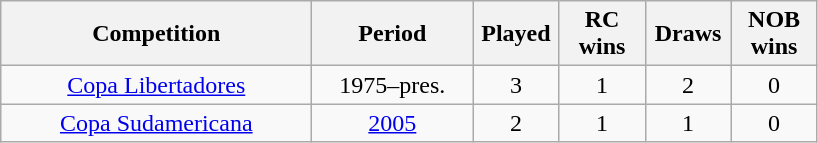<table class="wikitable sortable" style="text-align:center">
<tr>
<th width=200px>Competition</th>
<th width=100px>Period</th>
<th width=50px>Played</th>
<th width=50px>RC wins</th>
<th width=50px>Draws</th>
<th width=50px>NOB wins</th>
</tr>
<tr>
<td><a href='#'>Copa Libertadores</a></td>
<td>1975–pres.</td>
<td>3</td>
<td>1</td>
<td>2</td>
<td>0</td>
</tr>
<tr>
<td><a href='#'>Copa Sudamericana</a></td>
<td><a href='#'>2005</a></td>
<td>2</td>
<td>1</td>
<td>1</td>
<td>0</td>
</tr>
</table>
